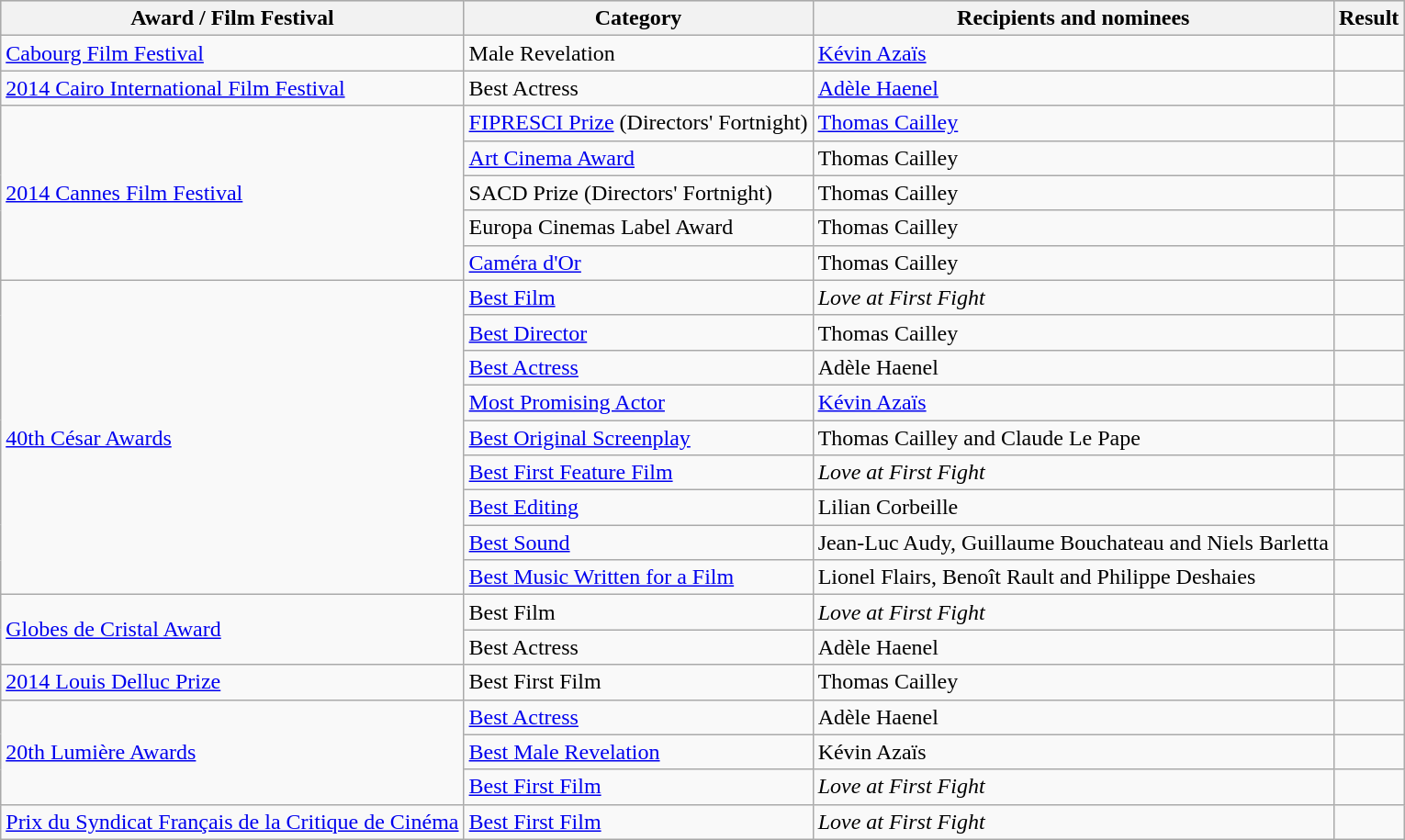<table class="wikitable plainrowheaders sortable">
<tr style="background:#ccc; text-align:center;">
<th scope="col">Award / Film Festival</th>
<th scope="col">Category</th>
<th scope="col">Recipients and nominees</th>
<th scope="col">Result</th>
</tr>
<tr>
<td><a href='#'>Cabourg Film Festival</a></td>
<td>Male Revelation</td>
<td><a href='#'>Kévin Azaïs</a></td>
<td></td>
</tr>
<tr>
<td><a href='#'>2014 Cairo International Film Festival</a></td>
<td>Best Actress</td>
<td><a href='#'>Adèle Haenel</a></td>
<td></td>
</tr>
<tr>
<td rowspan=5><a href='#'>2014 Cannes Film Festival</a></td>
<td><a href='#'>FIPRESCI Prize</a> (Directors' Fortnight)</td>
<td><a href='#'>Thomas Cailley</a></td>
<td></td>
</tr>
<tr>
<td><a href='#'>Art Cinema Award</a></td>
<td>Thomas Cailley</td>
<td></td>
</tr>
<tr>
<td>SACD Prize (Directors' Fortnight)</td>
<td>Thomas Cailley</td>
<td></td>
</tr>
<tr>
<td>Europa Cinemas Label Award</td>
<td>Thomas Cailley</td>
<td></td>
</tr>
<tr>
<td><a href='#'>Caméra d'Or</a></td>
<td>Thomas Cailley</td>
<td></td>
</tr>
<tr>
<td rowspan=9><a href='#'>40th César Awards</a></td>
<td><a href='#'>Best Film</a></td>
<td><em>Love at First Fight</em></td>
<td></td>
</tr>
<tr>
<td><a href='#'>Best Director</a></td>
<td>Thomas Cailley</td>
<td></td>
</tr>
<tr>
<td><a href='#'>Best Actress</a></td>
<td>Adèle Haenel</td>
<td></td>
</tr>
<tr>
<td><a href='#'>Most Promising Actor</a></td>
<td><a href='#'>Kévin Azaïs</a></td>
<td></td>
</tr>
<tr>
<td><a href='#'>Best Original Screenplay</a></td>
<td>Thomas Cailley and Claude Le Pape</td>
<td></td>
</tr>
<tr>
<td><a href='#'>Best First Feature Film</a></td>
<td><em>Love at First Fight</em></td>
<td></td>
</tr>
<tr>
<td><a href='#'>Best Editing</a></td>
<td>Lilian Corbeille</td>
<td></td>
</tr>
<tr>
<td><a href='#'>Best Sound</a></td>
<td>Jean-Luc Audy, Guillaume Bouchateau and Niels Barletta</td>
<td></td>
</tr>
<tr>
<td><a href='#'>Best Music Written for a Film</a></td>
<td>Lionel Flairs, Benoît Rault and Philippe Deshaies</td>
<td></td>
</tr>
<tr>
<td rowspan=2><a href='#'>Globes de Cristal Award</a></td>
<td>Best Film</td>
<td><em>Love at First Fight</em></td>
<td></td>
</tr>
<tr>
<td>Best Actress</td>
<td>Adèle Haenel</td>
<td></td>
</tr>
<tr>
<td><a href='#'>2014 Louis Delluc Prize</a></td>
<td>Best First Film</td>
<td>Thomas Cailley</td>
<td></td>
</tr>
<tr>
<td rowspan=3><a href='#'>20th Lumière Awards</a></td>
<td><a href='#'>Best Actress</a></td>
<td>Adèle Haenel</td>
<td></td>
</tr>
<tr>
<td><a href='#'>Best Male Revelation</a></td>
<td>Kévin Azaïs</td>
<td></td>
</tr>
<tr>
<td><a href='#'>Best First Film</a></td>
<td><em>Love at First Fight</em></td>
<td></td>
</tr>
<tr>
<td><a href='#'>Prix du Syndicat Français de la Critique de Cinéma</a></td>
<td><a href='#'>Best First Film</a></td>
<td><em>Love at First Fight</em></td>
<td></td>
</tr>
</table>
